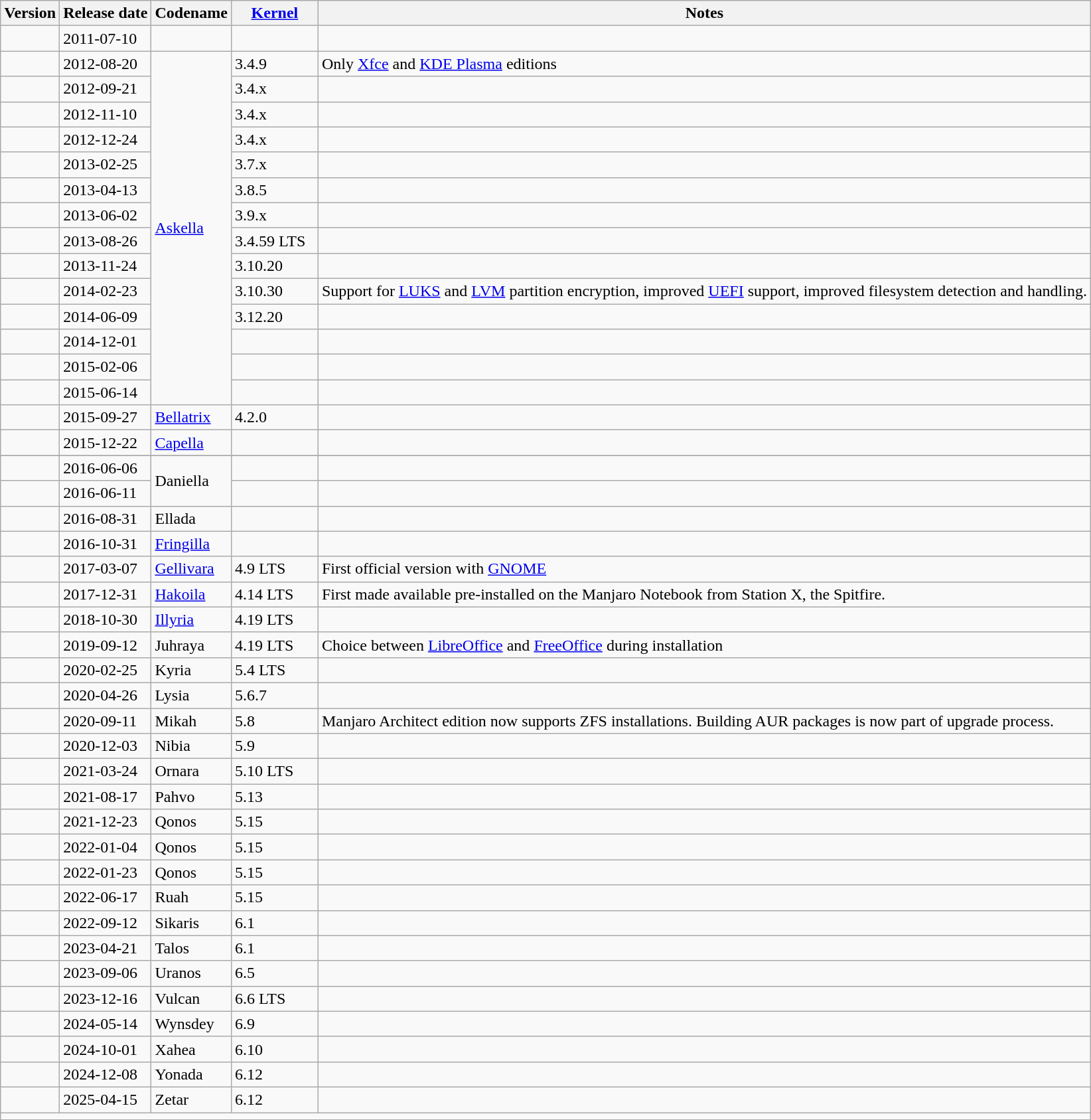<table class="wikitable">
<tr class="hintergrundDiefarbe5" style="white-space:nowrap;">
<th style="min-width:2em;">Version</th>
<th style="min-width:2em;">Release date</th>
<th style="min-width:2em;">Codename</th>
<th style="min-width:5em;"><a href='#'>Kernel</a></th>
<th style="min-width:11em;">Notes</th>
</tr>
<tr>
<td></td>
<td>2011-07-10</td>
<td></td>
<td></td>
<td></td>
</tr>
<tr>
<td></td>
<td>2012-08-20</td>
<td rowspan="14"><a href='#'>Askella</a></td>
<td>3.4.9</td>
<td>Only <a href='#'>Xfce</a> and <a href='#'>KDE Plasma</a> editions</td>
</tr>
<tr>
<td></td>
<td>2012-09-21</td>
<td>3.4.x</td>
<td></td>
</tr>
<tr>
<td></td>
<td>2012-11-10</td>
<td>3.4.x</td>
<td></td>
</tr>
<tr>
<td></td>
<td>2012-12-24</td>
<td>3.4.x</td>
<td></td>
</tr>
<tr>
<td></td>
<td>2013-02-25</td>
<td>3.7.x</td>
<td></td>
</tr>
<tr>
<td></td>
<td>2013-04-13</td>
<td>3.8.5</td>
<td></td>
</tr>
<tr>
<td></td>
<td>2013-06-02</td>
<td>3.9.x</td>
<td></td>
</tr>
<tr>
<td></td>
<td>2013-08-26</td>
<td>3.4.59 LTS</td>
<td></td>
</tr>
<tr>
<td></td>
<td>2013-11-24</td>
<td>3.10.20</td>
<td></td>
</tr>
<tr>
<td></td>
<td>2014-02-23</td>
<td>3.10.30</td>
<td>Support for <a href='#'>LUKS</a> and <a href='#'>LVM</a> partition encryption, improved <a href='#'>UEFI</a> support, improved filesystem detection and handling.</td>
</tr>
<tr>
<td></td>
<td>2014-06-09</td>
<td>3.12.20</td>
<td></td>
</tr>
<tr>
<td></td>
<td>2014-12-01</td>
<td></td>
<td></td>
</tr>
<tr>
<td></td>
<td>2015-02-06</td>
<td></td>
<td></td>
</tr>
<tr>
<td></td>
<td>2015-06-14</td>
<td></td>
<td></td>
</tr>
<tr>
<td></td>
<td>2015-09-27</td>
<td><a href='#'>Bellatrix</a></td>
<td>4.2.0</td>
<td></td>
</tr>
<tr>
<td></td>
<td>2015-12-22</td>
<td><a href='#'>Capella</a></td>
<td></td>
<td></td>
</tr>
<tr>
</tr>
<tr>
<td></td>
<td>2016-06-06</td>
<td rowspan="2">Daniella</td>
<td></td>
<td></td>
</tr>
<tr>
<td></td>
<td>2016-06-11</td>
<td></td>
<td></td>
</tr>
<tr>
<td></td>
<td>2016-08-31</td>
<td>Ellada</td>
<td></td>
<td></td>
</tr>
<tr>
<td></td>
<td>2016-10-31</td>
<td><a href='#'>Fringilla</a></td>
<td></td>
<td></td>
</tr>
<tr>
<td></td>
<td>2017-03-07</td>
<td><a href='#'>Gellivara</a></td>
<td>4.9 LTS</td>
<td>First official version with <a href='#'>GNOME</a></td>
</tr>
<tr>
<td></td>
<td>2017-12-31</td>
<td><a href='#'>Hakoila</a></td>
<td>4.14 LTS</td>
<td>First made available pre-installed on the Manjaro Notebook from Station X, the Spitfire.</td>
</tr>
<tr>
<td></td>
<td>2018-10-30</td>
<td><a href='#'>Illyria</a></td>
<td>4.19 LTS</td>
<td></td>
</tr>
<tr>
<td></td>
<td>2019-09-12</td>
<td>Juhraya</td>
<td>4.19 LTS</td>
<td>Choice between <a href='#'>LibreOffice</a> and <a href='#'>FreeOffice</a> during installation</td>
</tr>
<tr>
<td></td>
<td>2020-02-25</td>
<td>Kyria</td>
<td>5.4 LTS</td>
<td></td>
</tr>
<tr>
<td></td>
<td>2020-04-26</td>
<td>Lysia</td>
<td>5.6.7</td>
<td></td>
</tr>
<tr>
<td></td>
<td>2020-09-11</td>
<td>Mikah</td>
<td>5.8</td>
<td>Manjaro Architect edition now supports ZFS installations. Building AUR packages is now part of upgrade process.</td>
</tr>
<tr>
<td></td>
<td>2020-12-03</td>
<td>Nibia</td>
<td>5.9</td>
<td></td>
</tr>
<tr>
<td></td>
<td>2021-03-24</td>
<td>Ornara</td>
<td>5.10 LTS</td>
<td></td>
</tr>
<tr>
<td></td>
<td>2021-08-17</td>
<td>Pahvo</td>
<td>5.13</td>
<td></td>
</tr>
<tr>
<td></td>
<td>2021-12-23</td>
<td>Qonos</td>
<td>5.15</td>
<td></td>
</tr>
<tr>
<td></td>
<td>2022-01-04</td>
<td>Qonos</td>
<td>5.15</td>
<td></td>
</tr>
<tr>
<td></td>
<td>2022-01-23</td>
<td>Qonos</td>
<td>5.15</td>
<td></td>
</tr>
<tr>
<td></td>
<td>2022-06-17</td>
<td>Ruah</td>
<td>5.15</td>
<td></td>
</tr>
<tr>
<td></td>
<td>2022-09-12</td>
<td>Sikaris</td>
<td>6.1</td>
<td></td>
</tr>
<tr>
<td></td>
<td>2023-04-21</td>
<td>Talos</td>
<td>6.1</td>
<td></td>
</tr>
<tr>
<td></td>
<td>2023-09-06</td>
<td>Uranos</td>
<td>6.5</td>
<td></td>
</tr>
<tr>
<td></td>
<td>2023-12-16</td>
<td>Vulcan</td>
<td>6.6 LTS</td>
<td></td>
</tr>
<tr>
<td></td>
<td>2024-05-14</td>
<td>Wynsdey</td>
<td>6.9</td>
<td></td>
</tr>
<tr>
<td></td>
<td>2024-10-01</td>
<td>Xahea</td>
<td>6.10</td>
<td></td>
</tr>
<tr>
<td></td>
<td>2024-12-08</td>
<td>Yonada</td>
<td>6.12</td>
<td></td>
</tr>
<tr>
<td></td>
<td>2025-04-15</td>
<td>Zetar</td>
<td>6.12</td>
<td></td>
</tr>
<tr>
<td colspan="5"></td>
</tr>
</table>
